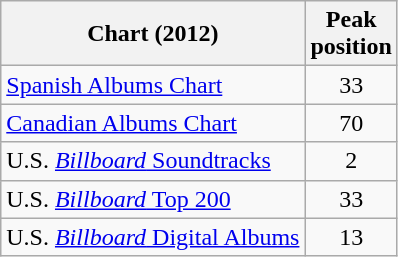<table class="wikitable">
<tr>
<th>Chart (2012)</th>
<th>Peak<br>position</th>
</tr>
<tr>
<td><a href='#'>Spanish Albums Chart</a></td>
<td style="text-align:center;">33</td>
</tr>
<tr>
<td><a href='#'>Canadian Albums Chart</a></td>
<td style="text-align:center;">70</td>
</tr>
<tr>
<td>U.S. <a href='#'><em>Billboard</em> Soundtracks</a></td>
<td style="text-align:center;">2</td>
</tr>
<tr>
<td>U.S. <a href='#'><em>Billboard</em> Top 200</a></td>
<td style="text-align:center;">33</td>
</tr>
<tr>
<td>U.S. <a href='#'><em>Billboard</em> Digital Albums</a></td>
<td style="text-align:center;">13</td>
</tr>
</table>
